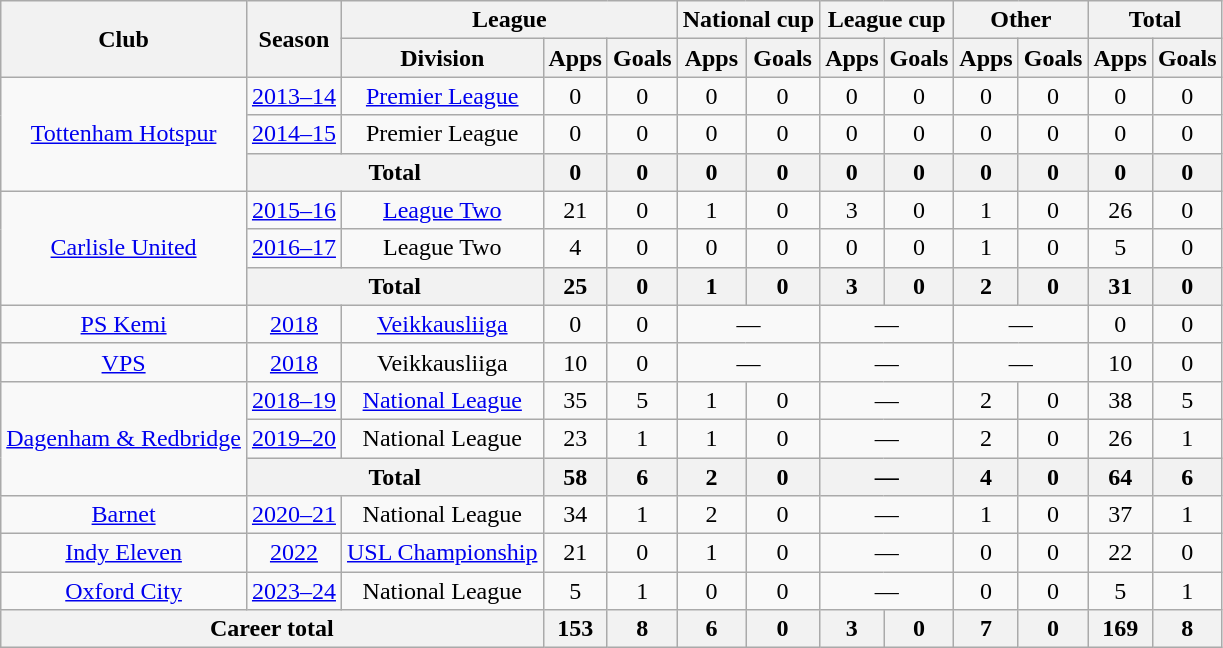<table class="wikitable" style="text-align: center">
<tr>
<th rowspan="2">Club</th>
<th rowspan="2">Season</th>
<th colspan="3">League</th>
<th colspan="2">National cup</th>
<th colspan="2">League cup</th>
<th colspan="2">Other</th>
<th colspan="2">Total</th>
</tr>
<tr>
<th>Division</th>
<th>Apps</th>
<th>Goals</th>
<th>Apps</th>
<th>Goals</th>
<th>Apps</th>
<th>Goals</th>
<th>Apps</th>
<th>Goals</th>
<th>Apps</th>
<th>Goals</th>
</tr>
<tr>
<td rowspan="3"><a href='#'>Tottenham Hotspur</a></td>
<td><a href='#'>2013–14</a></td>
<td><a href='#'>Premier League</a></td>
<td>0</td>
<td>0</td>
<td>0</td>
<td>0</td>
<td>0</td>
<td>0</td>
<td>0</td>
<td>0</td>
<td>0</td>
<td>0</td>
</tr>
<tr>
<td><a href='#'>2014–15</a></td>
<td>Premier League</td>
<td>0</td>
<td>0</td>
<td>0</td>
<td>0</td>
<td>0</td>
<td>0</td>
<td>0</td>
<td>0</td>
<td>0</td>
<td>0</td>
</tr>
<tr>
<th colspan="2">Total</th>
<th>0</th>
<th>0</th>
<th>0</th>
<th>0</th>
<th>0</th>
<th>0</th>
<th>0</th>
<th>0</th>
<th>0</th>
<th>0</th>
</tr>
<tr>
<td rowspan="3"><a href='#'>Carlisle United</a></td>
<td><a href='#'>2015–16</a></td>
<td><a href='#'>League Two</a></td>
<td>21</td>
<td>0</td>
<td>1</td>
<td>0</td>
<td>3</td>
<td>0</td>
<td>1</td>
<td>0</td>
<td>26</td>
<td>0</td>
</tr>
<tr>
<td><a href='#'>2016–17</a></td>
<td>League Two</td>
<td>4</td>
<td>0</td>
<td>0</td>
<td>0</td>
<td>0</td>
<td>0</td>
<td>1</td>
<td>0</td>
<td>5</td>
<td>0</td>
</tr>
<tr>
<th colspan="2">Total</th>
<th>25</th>
<th>0</th>
<th>1</th>
<th>0</th>
<th>3</th>
<th>0</th>
<th>2</th>
<th>0</th>
<th>31</th>
<th>0</th>
</tr>
<tr>
<td><a href='#'>PS Kemi</a></td>
<td><a href='#'>2018</a></td>
<td><a href='#'>Veikkausliiga</a></td>
<td>0</td>
<td>0</td>
<td colspan="2">—</td>
<td colspan="2">—</td>
<td colspan="2">—</td>
<td>0</td>
<td>0</td>
</tr>
<tr>
<td><a href='#'>VPS</a></td>
<td><a href='#'>2018</a></td>
<td>Veikkausliiga</td>
<td>10</td>
<td>0</td>
<td colspan="2">—</td>
<td colspan="2">—</td>
<td colspan="2">—</td>
<td>10</td>
<td>0</td>
</tr>
<tr>
<td rowspan="3"><a href='#'>Dagenham & Redbridge</a></td>
<td><a href='#'>2018–19</a></td>
<td><a href='#'>National League</a></td>
<td>35</td>
<td>5</td>
<td>1</td>
<td>0</td>
<td colspan="2">—</td>
<td>2</td>
<td>0</td>
<td>38</td>
<td>5</td>
</tr>
<tr>
<td><a href='#'>2019–20</a></td>
<td>National League</td>
<td>23</td>
<td>1</td>
<td>1</td>
<td>0</td>
<td colspan="2">—</td>
<td>2</td>
<td>0</td>
<td>26</td>
<td>1</td>
</tr>
<tr>
<th colspan="2">Total</th>
<th>58</th>
<th>6</th>
<th>2</th>
<th>0</th>
<th colspan="2">—</th>
<th>4</th>
<th>0</th>
<th>64</th>
<th>6</th>
</tr>
<tr>
<td><a href='#'>Barnet</a></td>
<td><a href='#'>2020–21</a></td>
<td>National League</td>
<td>34</td>
<td>1</td>
<td>2</td>
<td>0</td>
<td colspan="2">—</td>
<td>1</td>
<td>0</td>
<td>37</td>
<td>1</td>
</tr>
<tr>
<td><a href='#'>Indy Eleven</a></td>
<td><a href='#'>2022</a></td>
<td><a href='#'>USL Championship</a></td>
<td>21</td>
<td>0</td>
<td>1</td>
<td>0</td>
<td colspan="2">—</td>
<td>0</td>
<td>0</td>
<td>22</td>
<td>0</td>
</tr>
<tr>
<td><a href='#'>Oxford City</a></td>
<td><a href='#'>2023–24</a></td>
<td>National League</td>
<td>5</td>
<td>1</td>
<td>0</td>
<td>0</td>
<td colspan="2">—</td>
<td>0</td>
<td>0</td>
<td>5</td>
<td>1</td>
</tr>
<tr>
<th colspan="3">Career total</th>
<th>153</th>
<th>8</th>
<th>6</th>
<th>0</th>
<th>3</th>
<th>0</th>
<th>7</th>
<th>0</th>
<th>169</th>
<th>8</th>
</tr>
</table>
